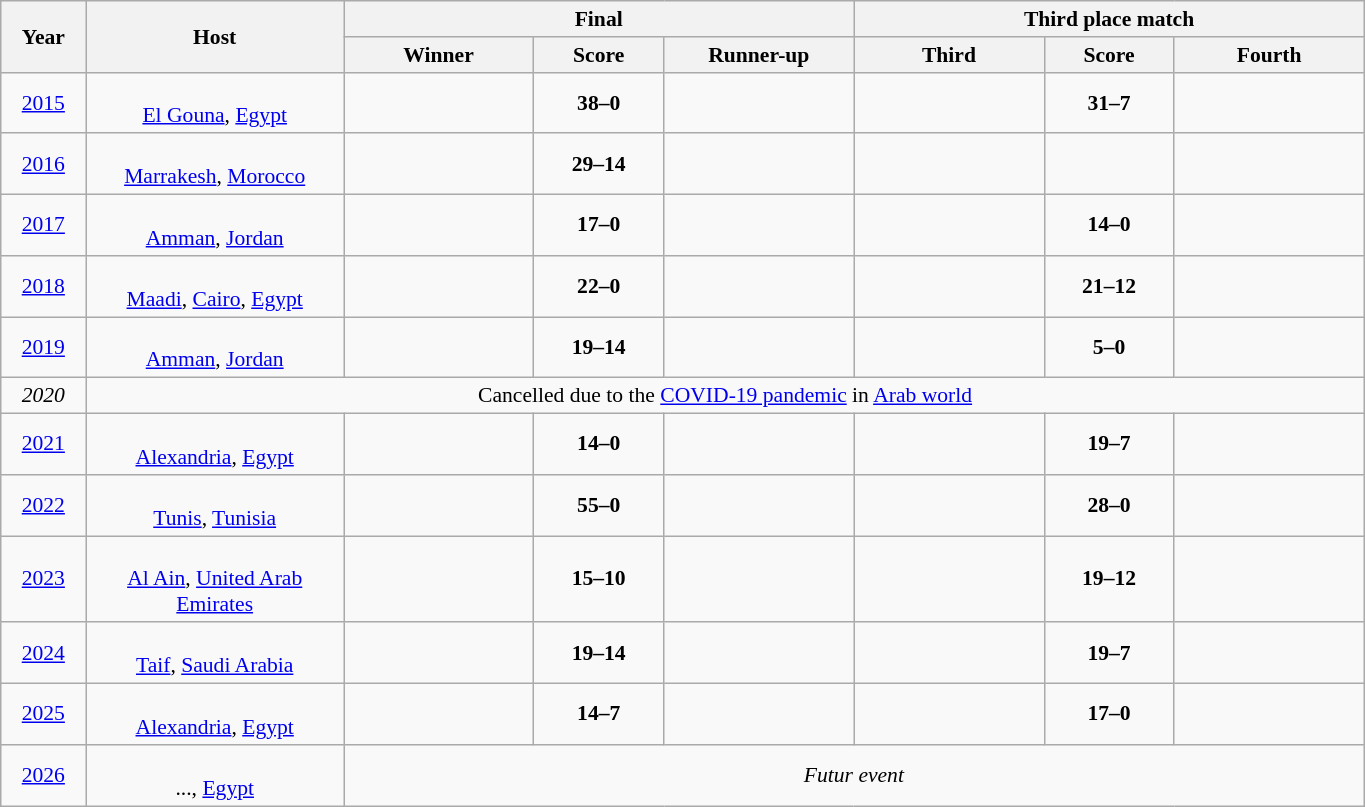<table class=wikitable style=font-size:90%;text-align:center>
<tr>
<th rowspan=2 width= 50>Year</th>
<th rowspan=2 width=165>Host</th>
<th colspan=3>Final</th>
<th colspan=3>Third place match</th>
</tr>
<tr>
<th width=120>Winner</th>
<th width=80>Score</th>
<th width=120>Runner-up</th>
<th width=120>Third</th>
<th width=80>Score</th>
<th width=120>Fourth</th>
</tr>
<tr>
<td><a href='#'>2015</a></td>
<td><br><a href='#'>El Gouna</a>, <a href='#'>Egypt</a></td>
<td><strong></strong></td>
<td><strong>38–0</strong></td>
<td></td>
<td></td>
<td><strong>31–7</strong></td>
<td></td>
</tr>
<tr>
<td><a href='#'>2016</a></td>
<td><br><a href='#'>Marrakesh</a>, <a href='#'>Morocco</a></td>
<td><strong></strong></td>
<td><strong>29–14</strong></td>
<td></td>
<td></td>
<td></td>
<td></td>
</tr>
<tr>
<td><a href='#'>2017</a></td>
<td><br><a href='#'>Amman</a>, <a href='#'>Jordan</a></td>
<td><strong></strong></td>
<td><strong>17–0</strong></td>
<td></td>
<td></td>
<td><strong>14–0</strong></td>
<td></td>
</tr>
<tr>
<td><a href='#'>2018</a></td>
<td><br><a href='#'>Maadi</a>, <a href='#'>Cairo</a>, <a href='#'>Egypt</a></td>
<td><strong></strong></td>
<td><strong>22–0</strong></td>
<td></td>
<td></td>
<td><strong>21–12</strong></td>
<td></td>
</tr>
<tr>
<td><a href='#'>2019</a></td>
<td><br><a href='#'>Amman</a>, <a href='#'>Jordan</a></td>
<td><strong></strong></td>
<td><strong>19–14</strong></td>
<td></td>
<td></td>
<td><strong>5–0</strong></td>
<td></td>
</tr>
<tr>
<td><em>2020</em></td>
<td colspan=7>Cancelled due to the <a href='#'>COVID-19 pandemic</a> in <a href='#'>Arab world</a></td>
</tr>
<tr>
<td><a href='#'>2021</a></td>
<td><br><a href='#'>Alexandria</a>, <a href='#'>Egypt</a></td>
<td><strong></strong></td>
<td><strong>14–0</strong></td>
<td></td>
<td></td>
<td><strong>19–7</strong></td>
<td></td>
</tr>
<tr>
<td><a href='#'>2022</a></td>
<td><br><a href='#'>Tunis</a>, <a href='#'>Tunisia</a></td>
<td><strong></strong></td>
<td><strong>55–0</strong></td>
<td></td>
<td></td>
<td><strong>28–0</strong></td>
<td></td>
</tr>
<tr>
<td><a href='#'>2023</a></td>
<td><br><a href='#'>Al Ain</a>, <a href='#'>United Arab Emirates</a></td>
<td><strong></strong></td>
<td><strong>15–10</strong></td>
<td></td>
<td></td>
<td><strong>19–12</strong></td>
<td></td>
</tr>
<tr>
<td><a href='#'>2024</a></td>
<td><br><a href='#'>Taif</a>, <a href='#'>Saudi Arabia</a></td>
<td><strong></strong></td>
<td><strong>19–14</strong></td>
<td></td>
<td></td>
<td><strong>19–7</strong></td>
<td></td>
</tr>
<tr>
<td><a href='#'>2025</a></td>
<td><br><a href='#'>Alexandria</a>, <a href='#'>Egypt</a></td>
<td><strong></strong></td>
<td><strong>14–7</strong></td>
<td></td>
<td></td>
<td><strong>17–0</strong></td>
<td></td>
</tr>
<tr>
<td><a href='#'>2026</a></td>
<td><br>..., <a href='#'>Egypt</a></td>
<td colspan=6><em>Futur event</em></td>
</tr>
</table>
